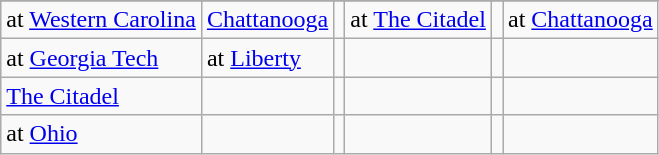<table class="wikitable">
<tr>
</tr>
<tr>
<td>at <a href='#'>Western Carolina</a></td>
<td><a href='#'>Chattanooga</a></td>
<td></td>
<td>at <a href='#'>The Citadel</a></td>
<td></td>
<td>at <a href='#'>Chattanooga</a></td>
</tr>
<tr>
<td>at <a href='#'>Georgia Tech</a></td>
<td>at <a href='#'>Liberty</a></td>
<td></td>
<td></td>
<td></td>
<td></td>
</tr>
<tr>
<td><a href='#'>The Citadel</a></td>
<td></td>
<td></td>
<td></td>
<td></td>
<td></td>
</tr>
<tr>
<td>at <a href='#'>Ohio</a></td>
<td></td>
<td></td>
<td></td>
<td></td>
<td></td>
</tr>
</table>
